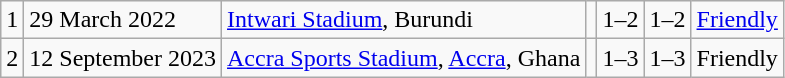<table class="wikitable sortable">
<tr>
<td align="center">1</td>
<td>29 March 2022</td>
<td><a href='#'>Intwari Stadium</a>, Burundi</td>
<td></td>
<td align="center">1–2</td>
<td align="center">1–2</td>
<td><a href='#'>Friendly</a></td>
</tr>
<tr>
<td align="center">2</td>
<td>12 September 2023</td>
<td><a href='#'>Accra Sports Stadium</a>, <a href='#'>Accra</a>, Ghana</td>
<td></td>
<td align="center">1–3</td>
<td align="center">1–3</td>
<td>Friendly</td>
</tr>
</table>
